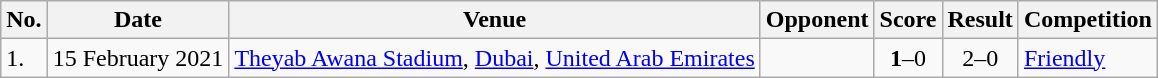<table class="wikitable">
<tr>
<th>No.</th>
<th>Date</th>
<th>Venue</th>
<th>Opponent</th>
<th>Score</th>
<th>Result</th>
<th>Competition</th>
</tr>
<tr>
<td>1.</td>
<td>15 February 2021</td>
<td><a href='#'>Theyab Awana Stadium</a>, <a href='#'>Dubai</a>, <a href='#'>United Arab Emirates</a></td>
<td></td>
<td align=center><strong>1</strong>–0</td>
<td align=center>2–0</td>
<td><a href='#'>Friendly</a></td>
</tr>
</table>
